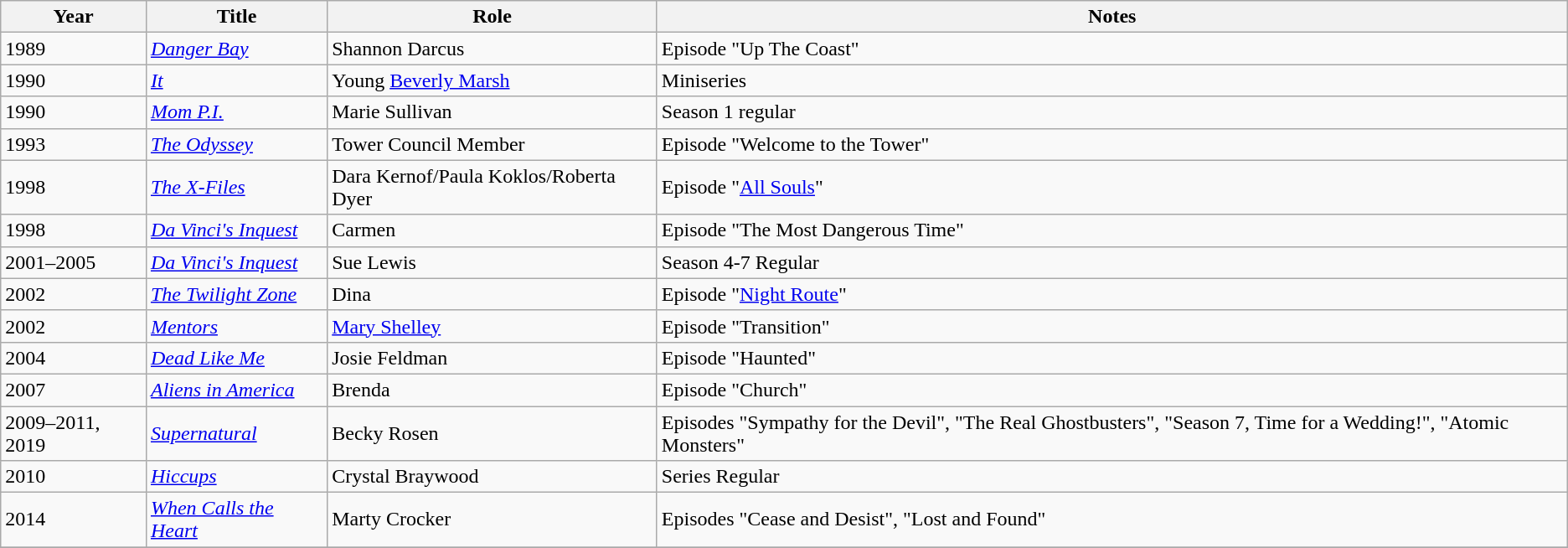<table class="wikitable sortable">
<tr>
<th>Year</th>
<th>Title</th>
<th>Role</th>
<th class="unsortable">Notes</th>
</tr>
<tr>
<td>1989</td>
<td><em><a href='#'>Danger Bay</a></em></td>
<td>Shannon Darcus</td>
<td>Episode "Up The Coast"</td>
</tr>
<tr>
<td>1990</td>
<td><em><a href='#'>It</a></em></td>
<td>Young <a href='#'>Beverly Marsh</a></td>
<td>Miniseries</td>
</tr>
<tr>
<td>1990</td>
<td><em><a href='#'>Mom P.I.</a></em></td>
<td>Marie Sullivan</td>
<td>Season 1 regular</td>
</tr>
<tr>
<td>1993</td>
<td data-sort-value="Odyssey, The"><em><a href='#'>The Odyssey</a></em></td>
<td>Tower Council Member</td>
<td>Episode "Welcome to the Tower"</td>
</tr>
<tr>
<td>1998</td>
<td data-sort-value="X-Files, The"><em><a href='#'>The X-Files</a></em></td>
<td>Dara Kernof/Paula Koklos/Roberta Dyer</td>
<td>Episode "<a href='#'>All Souls</a>"</td>
</tr>
<tr>
<td>1998</td>
<td><em><a href='#'>Da Vinci's Inquest</a></em></td>
<td>Carmen</td>
<td>Episode "The Most Dangerous Time"</td>
</tr>
<tr>
<td>2001–2005</td>
<td><em><a href='#'>Da Vinci's Inquest</a></em></td>
<td>Sue Lewis</td>
<td>Season 4-7 Regular</td>
</tr>
<tr>
<td>2002</td>
<td data-sort-value="Twilight Zone, The"><em><a href='#'>The Twilight Zone</a></em></td>
<td>Dina</td>
<td>Episode "<a href='#'>Night Route</a>"</td>
</tr>
<tr>
<td>2002</td>
<td><em><a href='#'>Mentors</a></em></td>
<td><a href='#'>Mary Shelley</a></td>
<td>Episode "Transition"</td>
</tr>
<tr>
<td>2004</td>
<td><em><a href='#'>Dead Like Me</a></em></td>
<td>Josie Feldman</td>
<td>Episode "Haunted"</td>
</tr>
<tr>
<td>2007</td>
<td><em><a href='#'>Aliens in America</a></em></td>
<td>Brenda</td>
<td>Episode "Church"</td>
</tr>
<tr>
<td>2009–2011, 2019</td>
<td><em><a href='#'>Supernatural</a></em></td>
<td>Becky Rosen</td>
<td>Episodes "Sympathy for the Devil", "The Real Ghostbusters", "Season 7, Time for a Wedding!", "Atomic Monsters"</td>
</tr>
<tr>
<td>2010</td>
<td><em><a href='#'>Hiccups</a></em></td>
<td>Crystal Braywood</td>
<td>Series Regular</td>
</tr>
<tr>
<td>2014</td>
<td><em><a href='#'>When Calls the Heart</a></em></td>
<td>Marty Crocker</td>
<td>Episodes "Cease and Desist", "Lost and Found"</td>
</tr>
<tr>
</tr>
</table>
